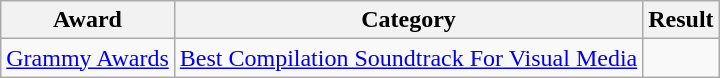<table class="wikitable">
<tr>
<th>Award</th>
<th>Category</th>
<th>Result</th>
</tr>
<tr>
<td><a href='#'>Grammy Awards</a></td>
<td><a href='#'>Best Compilation Soundtrack For Visual Media</a></td>
<td></td>
</tr>
</table>
